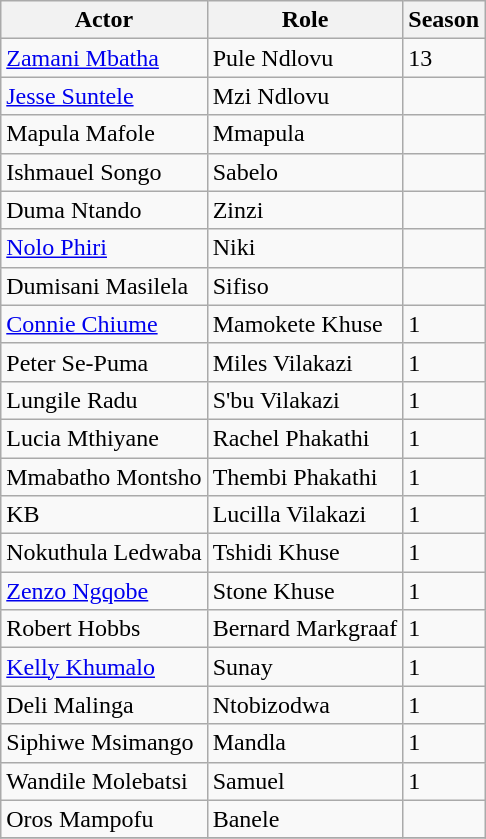<table class="wikitable">
<tr>
<th>Actor</th>
<th>Role</th>
<th>Season</th>
</tr>
<tr>
<td><a href='#'>Zamani Mbatha</a></td>
<td>Pule Ndlovu</td>
<td>13</td>
</tr>
<tr>
<td><a href='#'>Jesse Suntele</a></td>
<td>Mzi Ndlovu</td>
<td></td>
</tr>
<tr>
<td>Mapula Mafole</td>
<td>Mmapula</td>
<td></td>
</tr>
<tr>
<td>Ishmauel Songo</td>
<td>Sabelo</td>
<td></td>
</tr>
<tr>
<td>Duma Ntando</td>
<td>Zinzi</td>
<td></td>
</tr>
<tr>
<td><a href='#'>Nolo Phiri</a></td>
<td>Niki</td>
<td></td>
</tr>
<tr>
<td>Dumisani Masilela</td>
<td>Sifiso</td>
<td></td>
</tr>
<tr>
<td><a href='#'>Connie Chiume</a></td>
<td>Mamokete Khuse</td>
<td>1</td>
</tr>
<tr>
<td>Peter Se-Puma</td>
<td>Miles Vilakazi</td>
<td>1</td>
</tr>
<tr>
<td>Lungile Radu</td>
<td>S'bu Vilakazi</td>
<td>1</td>
</tr>
<tr>
<td>Lucia Mthiyane</td>
<td>Rachel Phakathi</td>
<td>1</td>
</tr>
<tr>
<td>Mmabatho Montsho</td>
<td>Thembi Phakathi</td>
<td>1</td>
</tr>
<tr>
<td>KB</td>
<td>Lucilla Vilakazi</td>
<td>1</td>
</tr>
<tr>
<td>Nokuthula Ledwaba</td>
<td>Tshidi Khuse</td>
<td>1</td>
</tr>
<tr>
<td><a href='#'>Zenzo Ngqobe</a></td>
<td>Stone Khuse</td>
<td>1</td>
</tr>
<tr>
<td>Robert Hobbs</td>
<td>Bernard Markgraaf</td>
<td>1</td>
</tr>
<tr>
<td><a href='#'>Kelly Khumalo</a></td>
<td>Sunay</td>
<td>1</td>
</tr>
<tr>
<td>Deli Malinga</td>
<td>Ntobizodwa</td>
<td>1</td>
</tr>
<tr>
<td>Siphiwe Msimango</td>
<td>Mandla</td>
<td>1</td>
</tr>
<tr>
<td>Wandile Molebatsi</td>
<td>Samuel</td>
<td>1</td>
</tr>
<tr>
<td>Oros Mampofu</td>
<td>Banele</td>
<td></td>
</tr>
<tr>
</tr>
</table>
